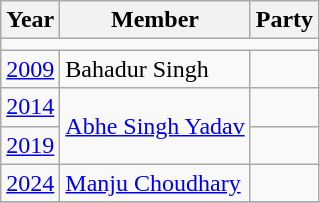<table class="wikitable">
<tr>
<th>Year</th>
<th>Member</th>
<th colspan="2">Party</th>
</tr>
<tr>
<td colspan=4></td>
</tr>
<tr>
<td><a href='#'>2009</a></td>
<td>Bahadur Singh</td>
<td></td>
</tr>
<tr>
<td><a href='#'>2014</a></td>
<td rowspan=2><a href='#'>Abhe Singh Yadav</a></td>
<td></td>
</tr>
<tr>
<td><a href='#'>2019</a></td>
</tr>
<tr>
<td><a href='#'>2024</a></td>
<td><a href='#'>Manju Choudhary</a></td>
<td></td>
</tr>
<tr>
</tr>
</table>
